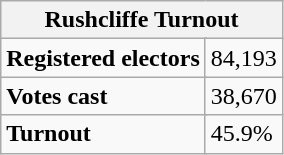<table class="wikitable" border="1">
<tr>
<th colspan="5">Rushcliffe Turnout</th>
</tr>
<tr>
<td colspan="2"><strong>Registered electors</strong></td>
<td colspan="3">84,193</td>
</tr>
<tr>
<td colspan="2"><strong>Votes cast</strong></td>
<td colspan="3">38,670</td>
</tr>
<tr>
<td colspan="2"><strong>Turnout</strong></td>
<td colspan="3">45.9%</td>
</tr>
</table>
